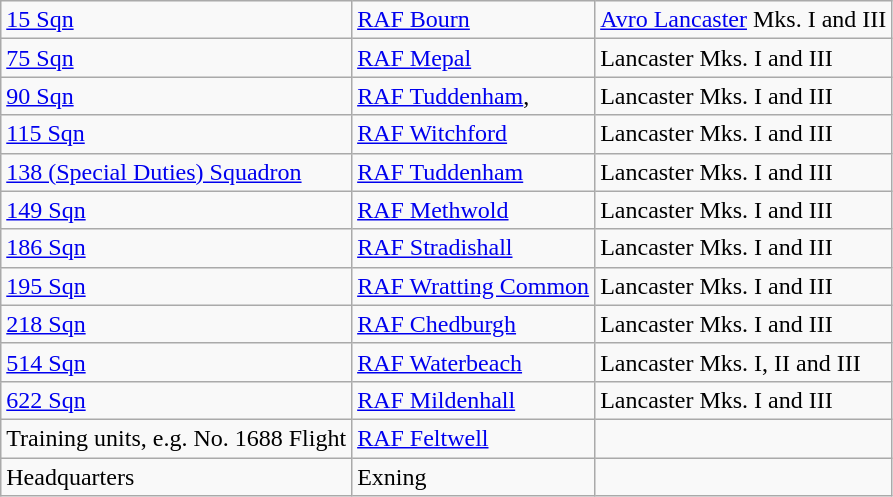<table class="wikitable">
<tr>
<td><a href='#'>15 Sqn</a></td>
<td><a href='#'>RAF Bourn</a></td>
<td><a href='#'>Avro Lancaster</a> Mks. I and III</td>
</tr>
<tr>
<td><a href='#'>75 Sqn</a></td>
<td><a href='#'>RAF Mepal</a></td>
<td>Lancaster Mks. I and III</td>
</tr>
<tr>
<td><a href='#'>90 Sqn</a></td>
<td><a href='#'>RAF Tuddenham</a>,</td>
<td>Lancaster Mks. I and III</td>
</tr>
<tr>
<td><a href='#'>115 Sqn</a></td>
<td><a href='#'>RAF Witchford</a></td>
<td>Lancaster Mks. I and III</td>
</tr>
<tr>
<td><a href='#'>138 (Special Duties) Squadron</a></td>
<td><a href='#'>RAF Tuddenham</a></td>
<td>Lancaster Mks. I and III</td>
</tr>
<tr>
<td><a href='#'>149 Sqn</a></td>
<td><a href='#'>RAF Methwold</a></td>
<td>Lancaster Mks. I and III</td>
</tr>
<tr>
<td><a href='#'>186 Sqn</a></td>
<td><a href='#'>RAF Stradishall</a></td>
<td>Lancaster Mks. I and III</td>
</tr>
<tr>
<td><a href='#'>195 Sqn</a></td>
<td><a href='#'>RAF Wratting Common</a></td>
<td>Lancaster Mks. I and III</td>
</tr>
<tr>
<td><a href='#'>218 Sqn</a></td>
<td><a href='#'>RAF Chedburgh</a></td>
<td>Lancaster Mks. I and III</td>
</tr>
<tr>
<td><a href='#'>514 Sqn</a></td>
<td><a href='#'>RAF Waterbeach</a></td>
<td>Lancaster Mks. I, II and III</td>
</tr>
<tr>
<td><a href='#'>622 Sqn</a></td>
<td><a href='#'>RAF Mildenhall</a></td>
<td>Lancaster Mks. I and III</td>
</tr>
<tr>
<td>Training units, e.g. No. 1688 Flight</td>
<td><a href='#'>RAF Feltwell</a></td>
<td></td>
</tr>
<tr>
<td>Headquarters</td>
<td>Exning</td>
<td></td>
</tr>
</table>
